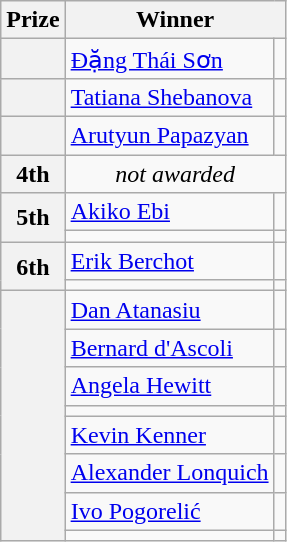<table class="wikitable">
<tr>
<th>Prize</th>
<th colspan="2">Winner</th>
</tr>
<tr>
<th></th>
<td><a href='#'>Đặng Thái Sơn</a></td>
<td></td>
</tr>
<tr>
<th></th>
<td><a href='#'>Tatiana Shebanova</a></td>
<td></td>
</tr>
<tr>
<th></th>
<td><a href='#'>Arutyun Papazyan</a></td>
<td></td>
</tr>
<tr>
<th>4th</th>
<td colspan="2" align="center"><em>not awarded</em></td>
</tr>
<tr>
<th rowspan="2">5th</th>
<td><a href='#'>Akiko Ebi</a></td>
<td></td>
</tr>
<tr>
<td></td>
<td></td>
</tr>
<tr>
<th rowspan="2">6th</th>
<td><a href='#'>Erik Berchot</a></td>
<td></td>
</tr>
<tr>
<td></td>
<td></td>
</tr>
<tr>
<th rowspan="8"></th>
<td><a href='#'>Dan Atanasiu</a></td>
<td></td>
</tr>
<tr>
<td><a href='#'>Bernard d'Ascoli</a></td>
<td></td>
</tr>
<tr>
<td><a href='#'>Angela Hewitt</a></td>
<td></td>
</tr>
<tr>
<td></td>
<td></td>
</tr>
<tr>
<td><a href='#'>Kevin Kenner</a></td>
<td></td>
</tr>
<tr>
<td><a href='#'>Alexander Lonquich</a></td>
<td></td>
</tr>
<tr>
<td><a href='#'>Ivo Pogorelić</a></td>
<td></td>
</tr>
<tr>
<td></td>
<td></td>
</tr>
</table>
